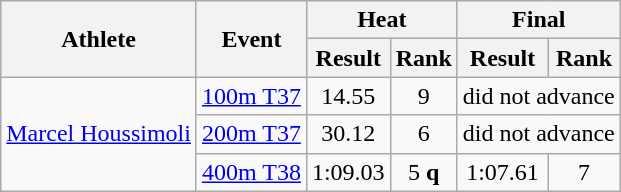<table class="wikitable">
<tr>
<th rowspan="2">Athlete</th>
<th rowspan="2">Event</th>
<th colspan="2">Heat</th>
<th colspan="2">Final</th>
</tr>
<tr>
<th>Result</th>
<th>Rank</th>
<th>Result</th>
<th>Rank</th>
</tr>
<tr align=center>
<td align=left rowspan=3><a href='#'>Marcel Houssimoli</a></td>
<td align=left><a href='#'>100m T37</a></td>
<td>14.55</td>
<td>9</td>
<td colspan=2>did not advance</td>
</tr>
<tr align=center>
<td align=left><a href='#'>200m T37</a></td>
<td>30.12</td>
<td>6</td>
<td colspan="2">did not advance</td>
</tr>
<tr align=center>
<td align=left><a href='#'>400m T38</a></td>
<td>1:09.03</td>
<td>5 <strong>q</strong></td>
<td>1:07.61</td>
<td>7</td>
</tr>
</table>
